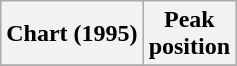<table class="wikitable plainrowheaders">
<tr>
<th scope="col">Chart (1995)</th>
<th scope="col">Peak<br>position</th>
</tr>
<tr>
</tr>
</table>
